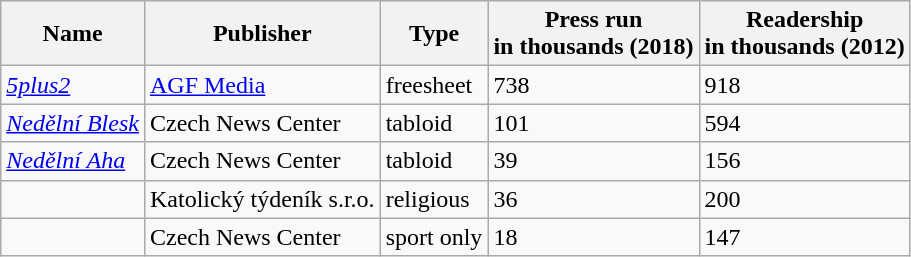<table class="wikitable sortable">
<tr>
<th>Name</th>
<th>Publisher</th>
<th>Type</th>
<th data-sort-type="number">Press run<br> in thousands (2018)</th>
<th data-sort-type="number">Readership<br> in thousands (2012)</th>
</tr>
<tr>
<td><em><a href='#'>5plus2</a></em></td>
<td><a href='#'>AGF Media</a></td>
<td>freesheet</td>
<td>738</td>
<td>918</td>
</tr>
<tr>
<td><em><a href='#'>Nedělní Blesk</a></em></td>
<td>Czech News Center</td>
<td>tabloid</td>
<td>101</td>
<td>594</td>
</tr>
<tr>
<td><em><a href='#'>Nedělní Aha</a></em></td>
<td>Czech News Center</td>
<td>tabloid</td>
<td>39</td>
<td>156</td>
</tr>
<tr>
<td><em></em></td>
<td>Katolický týdeník s.r.o.</td>
<td>religious</td>
<td>36</td>
<td>200</td>
</tr>
<tr>
<td><em></em></td>
<td>Czech News Center</td>
<td>sport only</td>
<td>18</td>
<td>147</td>
</tr>
</table>
